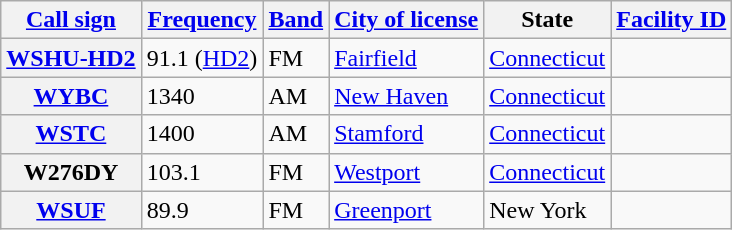<table class="wikitable sortable">
<tr>
<th scope="col"><a href='#'>Call sign</a></th>
<th scope="col" data-sort-type="number"><a href='#'>Frequency</a></th>
<th scope="col"><a href='#'>Band</a></th>
<th scope="col"><a href='#'>City of license</a></th>
<th scope="col">State</th>
<th scope="col" data-sort-type="number"><a href='#'>Facility ID</a></th>
</tr>
<tr>
<th scope="row"><a href='#'>WSHU-HD2</a></th>
<td>91.1 (<a href='#'>HD2</a>)</td>
<td>FM</td>
<td><a href='#'>Fairfield</a></td>
<td><a href='#'>Connecticut</a></td>
<td></td>
</tr>
<tr>
<th scope="row"><a href='#'>WYBC</a></th>
<td>1340</td>
<td>AM</td>
<td><a href='#'>New Haven</a></td>
<td><a href='#'>Connecticut</a></td>
<td></td>
</tr>
<tr>
<th scope="row"><a href='#'>WSTC</a></th>
<td>1400</td>
<td>AM</td>
<td><a href='#'>Stamford</a></td>
<td><a href='#'>Connecticut</a></td>
<td></td>
</tr>
<tr>
<th scope="row">W276DY</th>
<td>103.1</td>
<td>FM</td>
<td><a href='#'>Westport</a></td>
<td><a href='#'>Connecticut</a></td>
<td></td>
</tr>
<tr>
<th scope="row"><a href='#'>WSUF</a></th>
<td>89.9</td>
<td>FM</td>
<td><a href='#'>Greenport</a></td>
<td>New York</td>
<td></td>
</tr>
</table>
